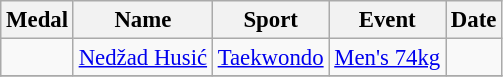<table class="wikitable sortable" style="font-size: 95%">
<tr>
<th>Medal</th>
<th>Name</th>
<th>Sport</th>
<th>Event</th>
<th>Date</th>
</tr>
<tr>
<td></td>
<td><a href='#'>Nedžad Husić</a></td>
<td><a href='#'>Taekwondo</a></td>
<td><a href='#'>Men's 74kg</a></td>
<td></td>
</tr>
<tr>
</tr>
</table>
